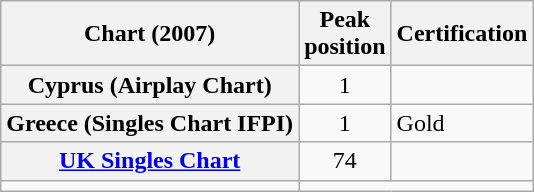<table class="wikitable sortable plainrowheaders">
<tr>
<th align="left">Chart (2007)</th>
<th align="left">Peak<br>position</th>
<th align="left">Certification</th>
</tr>
<tr>
<th scope="row">Cyprus (Airplay Chart)</th>
<td align="center">1</td>
<td></td>
</tr>
<tr>
<th scope="row">Greece (Singles Chart IFPI)</th>
<td align="center">1</td>
<td>Gold</td>
</tr>
<tr>
<th scope="row"><a href='#'>UK Singles Chart</a></th>
<td align="center">74</td>
<td></td>
</tr>
<tr>
<td></td>
</tr>
</table>
